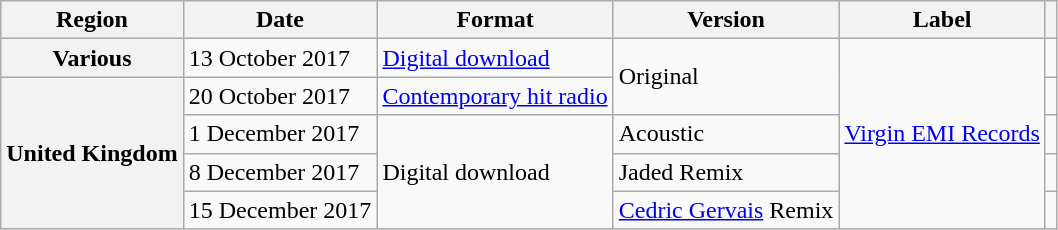<table class="wikitable sortable plainrowheaders">
<tr>
<th>Region</th>
<th>Date</th>
<th>Format</th>
<th>Version</th>
<th>Label</th>
<th></th>
</tr>
<tr>
<th scope="row">Various</th>
<td>13 October 2017</td>
<td><a href='#'>Digital download</a></td>
<td rowspan="2">Original</td>
<td rowspan="5"><a href='#'>Virgin EMI Records</a></td>
<td></td>
</tr>
<tr>
<th rowspan="4" scope="row">United Kingdom</th>
<td>20 October 2017</td>
<td><a href='#'>Contemporary hit radio</a></td>
<td></td>
</tr>
<tr>
<td>1 December 2017</td>
<td rowspan="3">Digital download</td>
<td>Acoustic</td>
<td></td>
</tr>
<tr>
<td>8 December 2017</td>
<td>Jaded Remix</td>
<td></td>
</tr>
<tr>
<td>15 December 2017</td>
<td><a href='#'>Cedric Gervais</a> Remix</td>
<td></td>
</tr>
</table>
